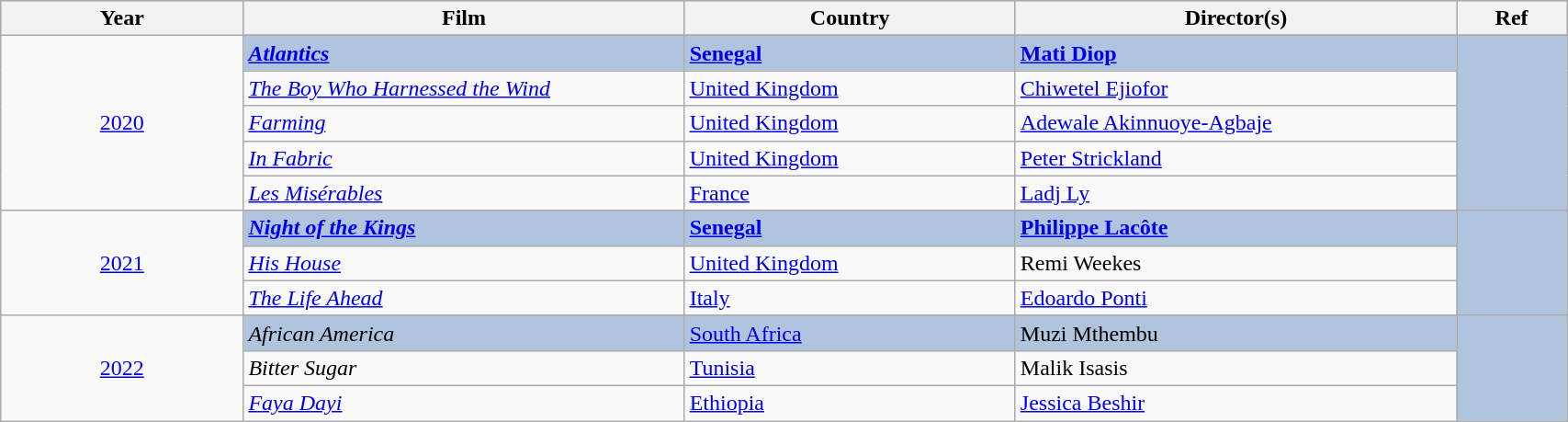<table class="wikitable" style="width:90%;">
<tr style="background:#bebebe;">
<th style="width:11%;">Year</th>
<th style="width:20%;">Film</th>
<th style="width:15%;">Country</th>
<th style="width:20%;">Director(s)</th>
<th style="width:5%;">Ref</th>
</tr>
<tr>
<td rowspan="6" align="center"><a href='#'>2020</a></td>
</tr>
<tr style="background:#B0C4DE">
<td><strong><em><a href='#'>Atlantics</a></em></strong></td>
<td><strong><a href='#'>Senegal</a></strong></td>
<td><strong><a href='#'>Mati Diop</a></strong></td>
<td rowspan="6" align="center"></td>
</tr>
<tr>
<td><em><a href='#'>The Boy Who Harnessed the Wind</a></em></td>
<td><a href='#'>United Kingdom</a></td>
<td><a href='#'>Chiwetel Ejiofor</a></td>
</tr>
<tr>
<td><em><a href='#'>Farming</a></em></td>
<td><a href='#'>United Kingdom</a></td>
<td><a href='#'>Adewale Akinnuoye-Agbaje</a></td>
</tr>
<tr>
<td><em><a href='#'>In Fabric</a></em></td>
<td><a href='#'>United Kingdom</a></td>
<td><a href='#'>Peter Strickland</a></td>
</tr>
<tr>
<td><em><a href='#'> Les Misérables</a></em></td>
<td><a href='#'>France</a></td>
<td><a href='#'>Ladj Ly</a></td>
</tr>
<tr>
<td rowspan="4" align="center"><a href='#'>2021</a></td>
</tr>
<tr style="background:#B0C4DE">
<td><strong><em><a href='#'>Night of the Kings</a></em></strong></td>
<td><strong><a href='#'>Senegal</a></strong></td>
<td><strong><a href='#'>Philippe Lacôte</a></strong></td>
<td rowspan="4" align="center"></td>
</tr>
<tr>
<td><em><a href='#'>His House</a> </em></td>
<td><a href='#'>United Kingdom</a></td>
<td>Remi Weekes</td>
</tr>
<tr>
<td><em><a href='#'>The Life Ahead</a></em></td>
<td><a href='#'>Italy</a></td>
<td><a href='#'>Edoardo Ponti</a></td>
</tr>
<tr>
<td rowspan="4" align="center"><a href='#'>2022</a></td>
</tr>
<tr style="background:#B0C4DE">
<td><em>African America</em></td>
<td><a href='#'>South Africa</a></td>
<td>Muzi Mthembu</td>
<td rowspan="4" align="center"></td>
</tr>
<tr>
<td><em>Bitter Sugar</em></td>
<td><a href='#'>Tunisia</a></td>
<td>Malik Isasis</td>
</tr>
<tr>
<td><em><a href='#'>Faya Dayi</a></em></td>
<td><a href='#'>Ethiopia</a></td>
<td><a href='#'>Jessica Beshir</a></td>
</tr>
</table>
